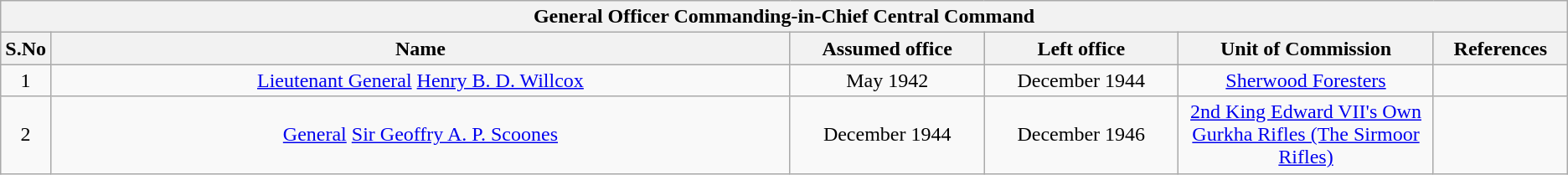<table class="wikitable sortable" style="text-align:center">
<tr>
<th colspan="6">General Officer Commanding-in-Chief Central Command</th>
</tr>
<tr style="background:#cccccc">
<th scope="col" style="width: 20px;">S.No</th>
<th scope="col" style="width: 600px;">Name</th>
<th scope="col" style="width: 150px;">Assumed office</th>
<th scope="col" style="width: 150px;">Left office</th>
<th scope="col" style="width: 200px;">Unit of Commission</th>
<th scope="col" style="width: 100px;">References</th>
</tr>
<tr>
<td>1</td>
<td><a href='#'>Lieutenant General</a> <a href='#'>Henry B. D. Willcox</a> </td>
<td>May 1942</td>
<td>December 1944</td>
<td><a href='#'>Sherwood Foresters</a></td>
<td></td>
</tr>
<tr>
<td>2</td>
<td><a href='#'>General</a> <a href='#'>Sir Geoffry A. P. Scoones</a> </td>
<td>December 1944</td>
<td>December 1946</td>
<td><a href='#'>2nd King Edward VII's Own Gurkha Rifles (The Sirmoor Rifles)</a></td>
<td></td>
</tr>
</table>
